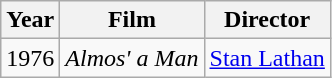<table class="wikitable">
<tr>
<th>Year</th>
<th>Film</th>
<th>Director</th>
</tr>
<tr>
<td>1976</td>
<td><em>Almos' a Man</em></td>
<td><a href='#'>Stan Lathan</a></td>
</tr>
</table>
